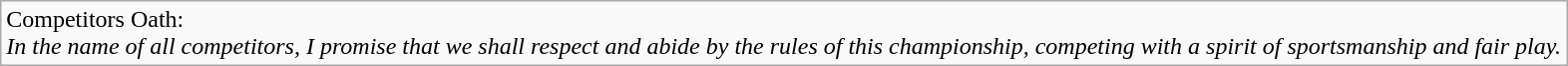<table class="wikitable">
<tr>
<td>Competitors Oath:<br><em> In the name of all competitors, I promise that we shall respect and abide by the rules of this championship, competing with a spirit of sportsmanship and fair play.</em></td>
</tr>
</table>
